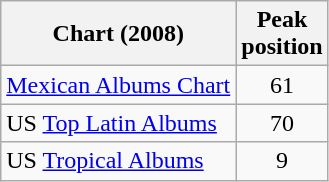<table class="wikitable">
<tr>
<th align="left">Chart (2008)</th>
<th style="text-align:center;">Peak<br>position</th>
</tr>
<tr>
<td align="left"><a href='#'>Mexican Albums Chart</a></td>
<td style="text-align:center;">61</td>
</tr>
<tr>
<td align="left">US <a href='#'>Top Latin Albums</a></td>
<td style="text-align:center;">70</td>
</tr>
<tr>
<td align="left">US <a href='#'>Tropical Albums</a></td>
<td style="text-align:center;">9</td>
</tr>
</table>
